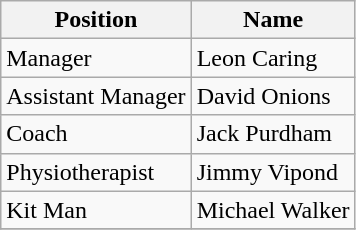<table class="wikitable">
<tr>
<th>Position</th>
<th>Name</th>
</tr>
<tr>
<td>Manager</td>
<td>Leon Caring</td>
</tr>
<tr>
<td>Assistant Manager</td>
<td>David Onions</td>
</tr>
<tr>
<td>Coach</td>
<td>Jack Purdham</td>
</tr>
<tr>
<td>Physiotherapist</td>
<td>Jimmy Vipond</td>
</tr>
<tr>
<td>Kit Man</td>
<td>Michael Walker</td>
</tr>
<tr>
</tr>
</table>
